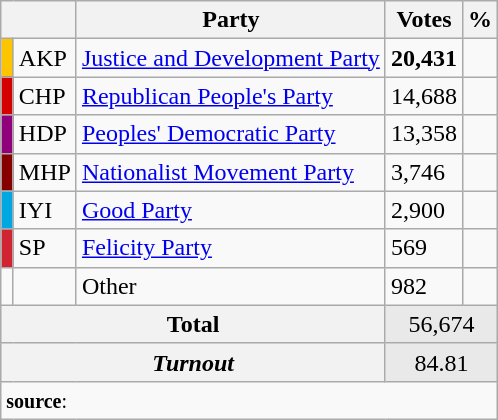<table class="wikitable">
<tr>
<th colspan="2" align="center"></th>
<th align="center">Party</th>
<th align="center">Votes</th>
<th align="center">%</th>
</tr>
<tr align="left">
<td bgcolor="#FDC400" width="1"></td>
<td>AKP</td>
<td><a href='#'>Justice and Development Party</a></td>
<td><strong>20,431</strong></td>
<td><strong></strong></td>
</tr>
<tr align="left">
<td bgcolor="#d50000" width="1"></td>
<td>CHP</td>
<td><a href='#'>Republican People's Party</a></td>
<td>14,688</td>
<td></td>
</tr>
<tr align="left">
<td bgcolor="#91007B" width="1"></td>
<td>HDP</td>
<td><a href='#'>Peoples' Democratic Party</a></td>
<td>13,358</td>
<td></td>
</tr>
<tr align="left">
<td bgcolor="#870000" width="1"></td>
<td>MHP</td>
<td><a href='#'>Nationalist Movement Party</a></td>
<td>3,746</td>
<td></td>
</tr>
<tr align="left">
<td bgcolor="#01A7E1" width="1"></td>
<td>IYI</td>
<td><a href='#'>Good Party</a></td>
<td>2,900</td>
<td></td>
</tr>
<tr align="left">
<td bgcolor="#D02433" width="1"></td>
<td>SP</td>
<td><a href='#'>Felicity Party</a></td>
<td>569</td>
<td></td>
</tr>
<tr align="left">
<td bgcolor="" width="1"></td>
<td></td>
<td>Other</td>
<td>982</td>
<td></td>
</tr>
<tr align="left" style="background-color:#E9E9E9">
<th colspan="3" align="center"><strong>Total</strong></th>
<td colspan="5" align="center">56,674</td>
</tr>
<tr align="left" style="background-color:#E9E9E9">
<th colspan="3" align="center"><em>Turnout</em></th>
<td colspan="5" align="center">84.81</td>
</tr>
<tr>
<td colspan="9" align="left"><small><strong>source</strong>: </small></td>
</tr>
</table>
